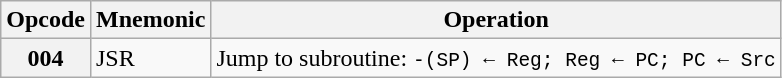<table class="wikitable">
<tr>
<th>Opcode</th>
<th>Mnemonic</th>
<th>Operation</th>
</tr>
<tr>
<th>004</th>
<td>JSR</td>
<td>Jump to subroutine: <code>-(SP) ← Reg; Reg ← PC; PC ← Src</code></td>
</tr>
</table>
